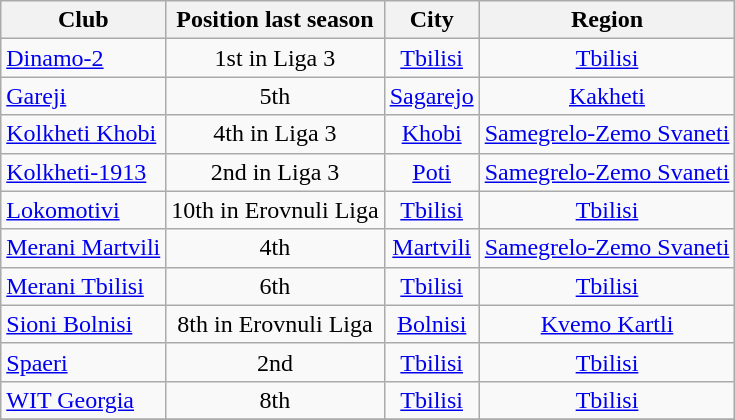<table class="wikitable sortable" style="text-align:center;">
<tr>
<th>Club</th>
<th>Position last season</th>
<th>City</th>
<th>Region</th>
</tr>
<tr>
<td style="text-align:left;"><a href='#'>Dinamo-2</a></td>
<td>1st in Liga 3</td>
<td><a href='#'>Tbilisi</a></td>
<td><a href='#'>Tbilisi</a></td>
</tr>
<tr>
<td style="text-align:left;"><a href='#'>Gareji</a></td>
<td>5th</td>
<td><a href='#'>Sagarejo</a></td>
<td><a href='#'>Kakheti</a></td>
</tr>
<tr>
<td style="text-align:left;"><a href='#'>Kolkheti Khobi</a></td>
<td>4th in Liga 3</td>
<td><a href='#'>Khobi</a></td>
<td><a href='#'>Samegrelo-Zemo Svaneti</a></td>
</tr>
<tr>
<td style="text-align:left;"><a href='#'>Kolkheti-1913</a></td>
<td>2nd in Liga 3</td>
<td><a href='#'>Poti</a></td>
<td><a href='#'>Samegrelo-Zemo Svaneti</a></td>
</tr>
<tr>
<td style="text-align:left;"><a href='#'>Lokomotivi</a></td>
<td>10th in Erovnuli Liga</td>
<td><a href='#'>Tbilisi</a></td>
<td><a href='#'>Tbilisi</a></td>
</tr>
<tr>
<td style="text-align:left;"><a href='#'>Merani Martvili</a></td>
<td>4th</td>
<td><a href='#'>Martvili</a></td>
<td><a href='#'>Samegrelo-Zemo Svaneti</a></td>
</tr>
<tr>
<td style="text-align:left;"><a href='#'>Merani Tbilisi</a></td>
<td>6th</td>
<td><a href='#'>Tbilisi</a></td>
<td><a href='#'>Tbilisi</a></td>
</tr>
<tr>
<td style="text-align:left;"><a href='#'>Sioni Bolnisi</a></td>
<td>8th in Erovnuli Liga</td>
<td><a href='#'>Bolnisi</a></td>
<td><a href='#'>Kvemo Kartli</a></td>
</tr>
<tr>
<td style="text-align:left;"><a href='#'>Spaeri</a></td>
<td>2nd</td>
<td><a href='#'>Tbilisi</a></td>
<td><a href='#'>Tbilisi</a></td>
</tr>
<tr>
<td style="text-align:left;"><a href='#'>WIT Georgia</a></td>
<td>8th</td>
<td><a href='#'>Tbilisi</a></td>
<td><a href='#'>Tbilisi</a></td>
</tr>
<tr>
</tr>
</table>
